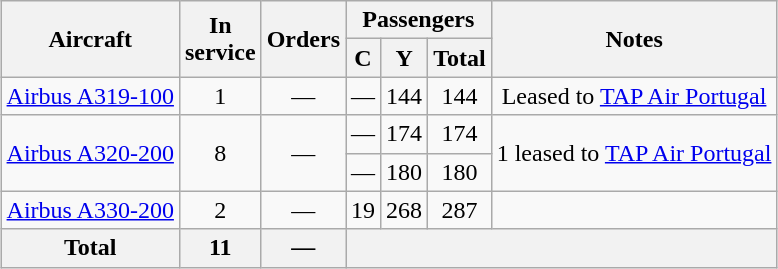<table class="wikitable" style="margin:0.5em auto; text-align:center">
<tr>
<th rowspan=2>Aircraft</th>
<th rowspan=2>In<br>service</th>
<th rowspan=2>Orders</th>
<th colspan=3>Passengers</th>
<th rowspan=2>Notes</th>
</tr>
<tr>
<th><abbr>C</abbr></th>
<th><abbr>Y</abbr></th>
<th>Total</th>
</tr>
<tr>
<td><a href='#'>Airbus A319-100</a></td>
<td>1</td>
<td>—</td>
<td>—</td>
<td>144</td>
<td>144</td>
<td>Leased to <a href='#'>TAP Air Portugal</a></td>
</tr>
<tr>
<td rowspan=2><a href='#'>Airbus A320-200</a></td>
<td rowspan=2>8</td>
<td rowspan=2>—</td>
<td>—</td>
<td>174</td>
<td>174</td>
<td rowspan=2>1 leased to <a href='#'>TAP Air Portugal</a></td>
</tr>
<tr>
<td>—</td>
<td>180</td>
<td>180</td>
</tr>
<tr>
<td><a href='#'>Airbus A330-200</a></td>
<td>2</td>
<td>—</td>
<td>19</td>
<td>268</td>
<td>287</td>
<td></td>
</tr>
<tr>
<th>Total</th>
<th>11</th>
<th>—</th>
<th colspan=5></th>
</tr>
</table>
